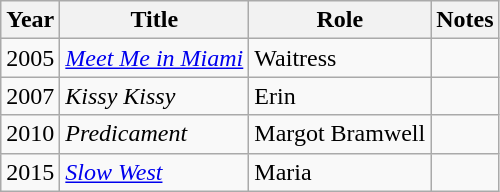<table class="wikitable sortable">
<tr>
<th>Year</th>
<th>Title</th>
<th>Role</th>
<th class="unsortable">Notes</th>
</tr>
<tr>
<td>2005</td>
<td><em><a href='#'>Meet Me in Miami</a></em></td>
<td>Waitress</td>
<td></td>
</tr>
<tr>
<td>2007</td>
<td><em>Kissy Kissy</em></td>
<td>Erin</td>
<td></td>
</tr>
<tr>
<td>2010</td>
<td><em>Predicament</em></td>
<td>Margot Bramwell</td>
<td></td>
</tr>
<tr>
<td>2015</td>
<td><em><a href='#'>Slow West</a></em></td>
<td>Maria</td>
<td></td>
</tr>
</table>
